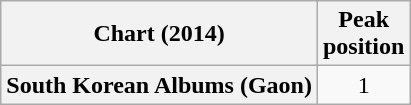<table class="wikitable sortable plainrowheaders" style="text-align:center">
<tr>
<th scope="col">Chart (2014)</th>
<th scope="col">Peak<br>position</th>
</tr>
<tr>
<th scope="row">South Korean Albums (Gaon)</th>
<td>1</td>
</tr>
</table>
